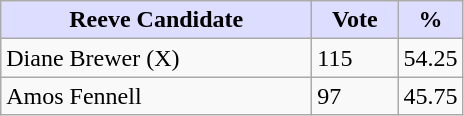<table class="wikitable">
<tr>
<th style="background:#ddf; width:200px;">Reeve Candidate </th>
<th style="background:#ddf; width:50px;">Vote</th>
<th style="background:#ddf; width:30px;">%</th>
</tr>
<tr>
<td>Diane Brewer (X)</td>
<td>115</td>
<td>54.25</td>
</tr>
<tr>
<td>Amos Fennell</td>
<td>97</td>
<td>45.75</td>
</tr>
</table>
